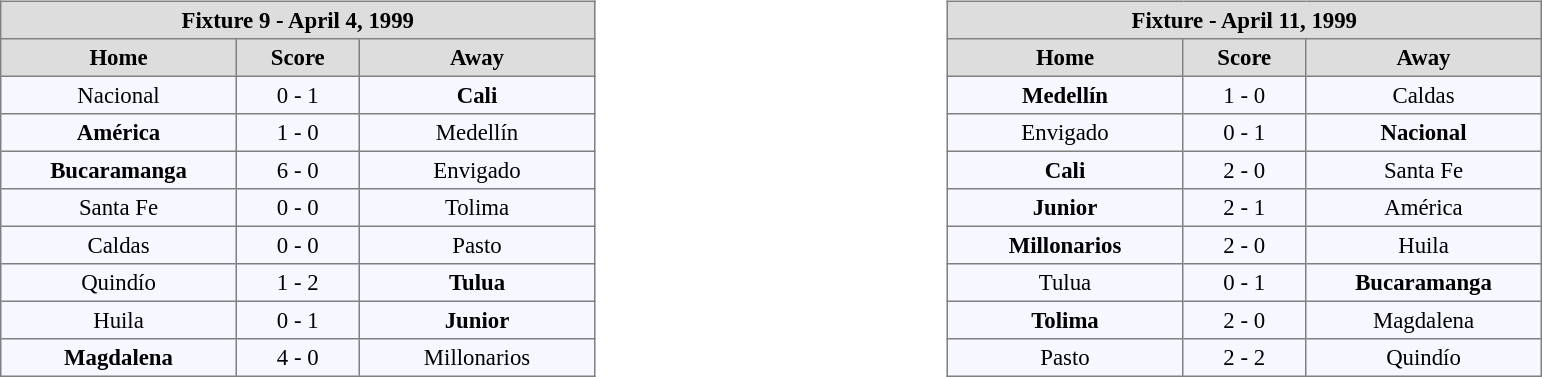<table width=100%>
<tr>
<td valign=top width=50% align=left><br><table align=center bgcolor="#f7f8ff" cellpadding="3" cellspacing="0" border="1" style="font-size: 95%; border: gray solid 1px; border-collapse: collapse;">
<tr align=center bgcolor=#DDDDDD style="color:black;">
<th colspan=3 align=center>Fixture 9 - April 4, 1999</th>
</tr>
<tr align=center bgcolor=#DDDDDD style="color:black;">
<th width="150">Home</th>
<th width="75">Score</th>
<th width="150">Away</th>
</tr>
<tr align=center>
<td>Nacional</td>
<td>0 - 1</td>
<td><strong>Cali</strong></td>
</tr>
<tr align=center>
<td><strong>América</strong></td>
<td>1 - 0</td>
<td>Medellín</td>
</tr>
<tr align=center>
<td><strong>Bucaramanga</strong></td>
<td>6 - 0</td>
<td>Envigado</td>
</tr>
<tr align=center>
<td>Santa Fe</td>
<td>0 - 0</td>
<td>Tolima</td>
</tr>
<tr align=center>
<td>Caldas</td>
<td>0 - 0</td>
<td>Pasto</td>
</tr>
<tr align=center>
<td>Quindío</td>
<td>1 - 2</td>
<td><strong>Tulua</strong></td>
</tr>
<tr align=center>
<td>Huila</td>
<td>0 - 1</td>
<td><strong>Junior</strong></td>
</tr>
<tr align=center>
<td><strong>Magdalena</strong></td>
<td>4 - 0</td>
<td>Millonarios</td>
</tr>
</table>
</td>
<td valign=top width=50% align=left><br><table align=center bgcolor="#f7f8ff" cellpadding="3" cellspacing="0" border="1" style="font-size: 95%; border: gray solid 1px; border-collapse: collapse;">
<tr align=center bgcolor=#DDDDDD style="color:black;">
<th colspan=3 align=center>Fixture - April 11, 1999</th>
</tr>
<tr align=center bgcolor=#DDDDDD style="color:black;">
<th width="150">Home</th>
<th width="75">Score</th>
<th width="150">Away</th>
</tr>
<tr align=center>
<td><strong>Medellín</strong></td>
<td>1 - 0</td>
<td>Caldas</td>
</tr>
<tr align=center>
<td>Envigado</td>
<td>0 - 1</td>
<td><strong>Nacional</strong></td>
</tr>
<tr align=center>
<td><strong>Cali</strong></td>
<td>2 - 0</td>
<td>Santa Fe</td>
</tr>
<tr align=center>
<td><strong>Junior</strong></td>
<td>2 - 1</td>
<td>América</td>
</tr>
<tr align=center>
<td><strong>Millonarios</strong></td>
<td>2 - 0</td>
<td>Huila</td>
</tr>
<tr align=center>
<td>Tulua</td>
<td>0 - 1</td>
<td><strong>Bucaramanga</strong></td>
</tr>
<tr align=center>
<td><strong>Tolima</strong></td>
<td>2 - 0</td>
<td>Magdalena</td>
</tr>
<tr align=center>
<td>Pasto</td>
<td>2 - 2</td>
<td>Quindío</td>
</tr>
</table>
</td>
</tr>
</table>
